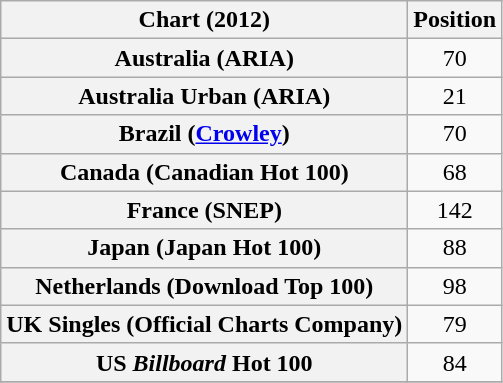<table class="wikitable sortable plainrowheaders" style="text-align:center;">
<tr>
<th scope="col">Chart (2012)</th>
<th scope="col">Position</th>
</tr>
<tr>
<th scope="row">Australia (ARIA)</th>
<td style="text-align:center;">70</td>
</tr>
<tr>
<th scope="row">Australia Urban (ARIA)</th>
<td style="text-align:center;">21</td>
</tr>
<tr>
<th scope="row">Brazil (<a href='#'>Crowley</a>)</th>
<td style="text-align:center;">70</td>
</tr>
<tr>
<th scope="row">Canada (Canadian Hot 100)</th>
<td style="text-align:center;">68</td>
</tr>
<tr>
<th scope="row">France (SNEP)</th>
<td style="text-align:center;">142</td>
</tr>
<tr>
<th scope="row">Japan (Japan Hot 100)</th>
<td style="text-align:center;">88</td>
</tr>
<tr>
<th scope="row">Netherlands (Download Top 100)</th>
<td>98</td>
</tr>
<tr>
<th scope="row">UK Singles (Official Charts Company)</th>
<td style="text-align:center;">79</td>
</tr>
<tr>
<th scope="row">US <em>Billboard</em> Hot 100</th>
<td style="text-align:center;">84</td>
</tr>
<tr>
</tr>
</table>
